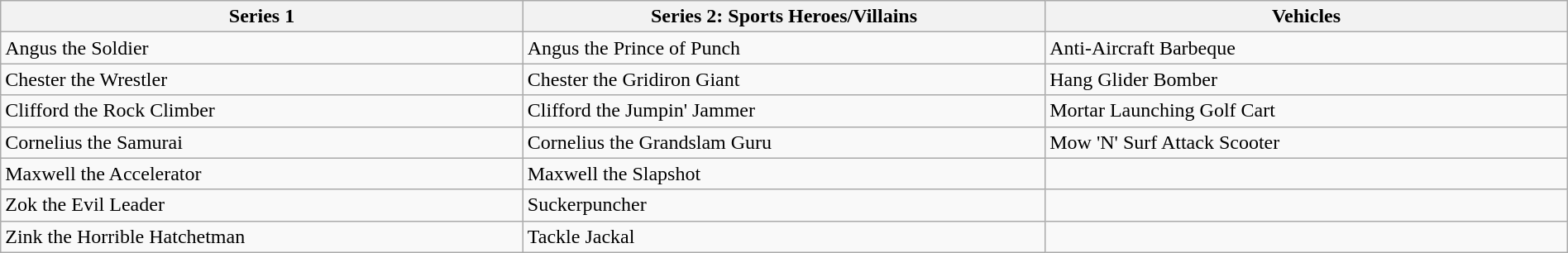<table class="wikitable sortable" style="width:100%">
<tr>
<th width=25%>Series 1</th>
<th width=25%>Series 2: Sports Heroes/Villains</th>
<th width=25%>Vehicles</th>
</tr>
<tr>
<td>Angus the Soldier</td>
<td>Angus the Prince of Punch</td>
<td>Anti-Aircraft Barbeque</td>
</tr>
<tr>
<td>Chester the Wrestler</td>
<td>Chester the Gridiron Giant</td>
<td>Hang Glider Bomber</td>
</tr>
<tr>
<td>Clifford the Rock Climber</td>
<td>Clifford the Jumpin' Jammer</td>
<td>Mortar Launching Golf Cart</td>
</tr>
<tr>
<td>Cornelius the Samurai</td>
<td>Cornelius the Grandslam Guru</td>
<td>Mow 'N' Surf Attack Scooter</td>
</tr>
<tr>
<td>Maxwell the Accelerator</td>
<td>Maxwell the Slapshot</td>
<td></td>
</tr>
<tr>
<td>Zok the Evil Leader</td>
<td>Suckerpuncher</td>
<td></td>
</tr>
<tr>
<td>Zink the Horrible Hatchetman</td>
<td>Tackle Jackal</td>
<td></td>
</tr>
</table>
